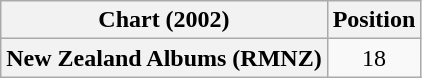<table class="wikitable plainrowheaders" style="text-align:center">
<tr>
<th scope="col">Chart (2002)</th>
<th scope="col">Position</th>
</tr>
<tr>
<th scope="row">New Zealand Albums (RMNZ)</th>
<td>18</td>
</tr>
</table>
